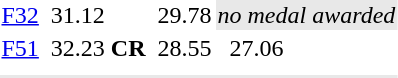<table>
<tr>
<td><a href='#'>F32</a></td>
<td></td>
<td>31.12</td>
<td></td>
<td>29.78</td>
<td colspan=2 bgcolor=#e8e8e8 align="center"><em>no medal awarded</em></td>
</tr>
<tr>
<td><a href='#'>F51</a></td>
<td></td>
<td>32.23  <strong>CR</strong></td>
<td></td>
<td>28.55</td>
<td></td>
<td>27.06</td>
</tr>
<tr>
<td colspan=7></td>
</tr>
<tr>
</tr>
<tr bgcolor= e8e8e8>
<td colspan=7></td>
</tr>
</table>
